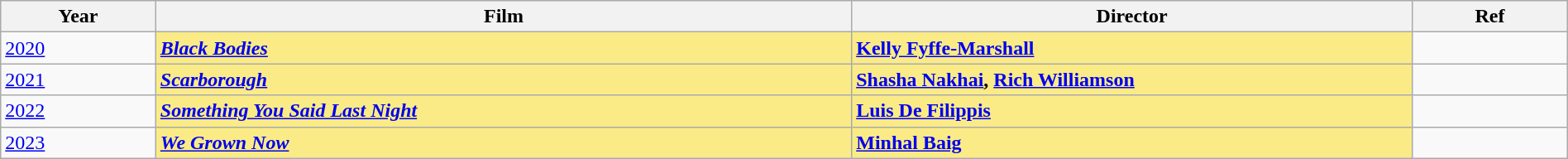<table class="wikitable" width="100%" cellpadding="5">
<tr>
<th width="50">Year</th>
<th width="250">Film</th>
<th width="200">Director</th>
<th width="50">Ref</th>
</tr>
<tr>
<td><a href='#'>2020</a></td>
<td style="background:#FAEB86;"><strong><em><a href='#'>Black Bodies</a></em></strong></td>
<td style="background:#FAEB86;"><strong><a href='#'>Kelly Fyffe-Marshall</a></strong></td>
<td></td>
</tr>
<tr>
<td><a href='#'>2021</a></td>
<td style="background:#FAEB86;"><strong><em><a href='#'>Scarborough</a></em></strong></td>
<td style="background:#FAEB86;"><strong><a href='#'>Shasha Nakhai</a>, <a href='#'>Rich Williamson</a></strong></td>
<td></td>
</tr>
<tr>
<td><a href='#'>2022</a></td>
<td style="background:#FAEB86;"><strong><em><a href='#'>Something You Said Last Night</a></em></strong></td>
<td style="background:#FAEB86;"><strong><a href='#'>Luis De Filippis</a></strong></td>
<td></td>
</tr>
<tr>
<td><a href='#'>2023</a></td>
<td style="background:#FAEB86;"><strong><em><a href='#'>We Grown Now</a></em></strong></td>
<td style="background:#FAEB86;"><strong><a href='#'>Minhal Baig</a></strong></td>
<td></td>
</tr>
</table>
